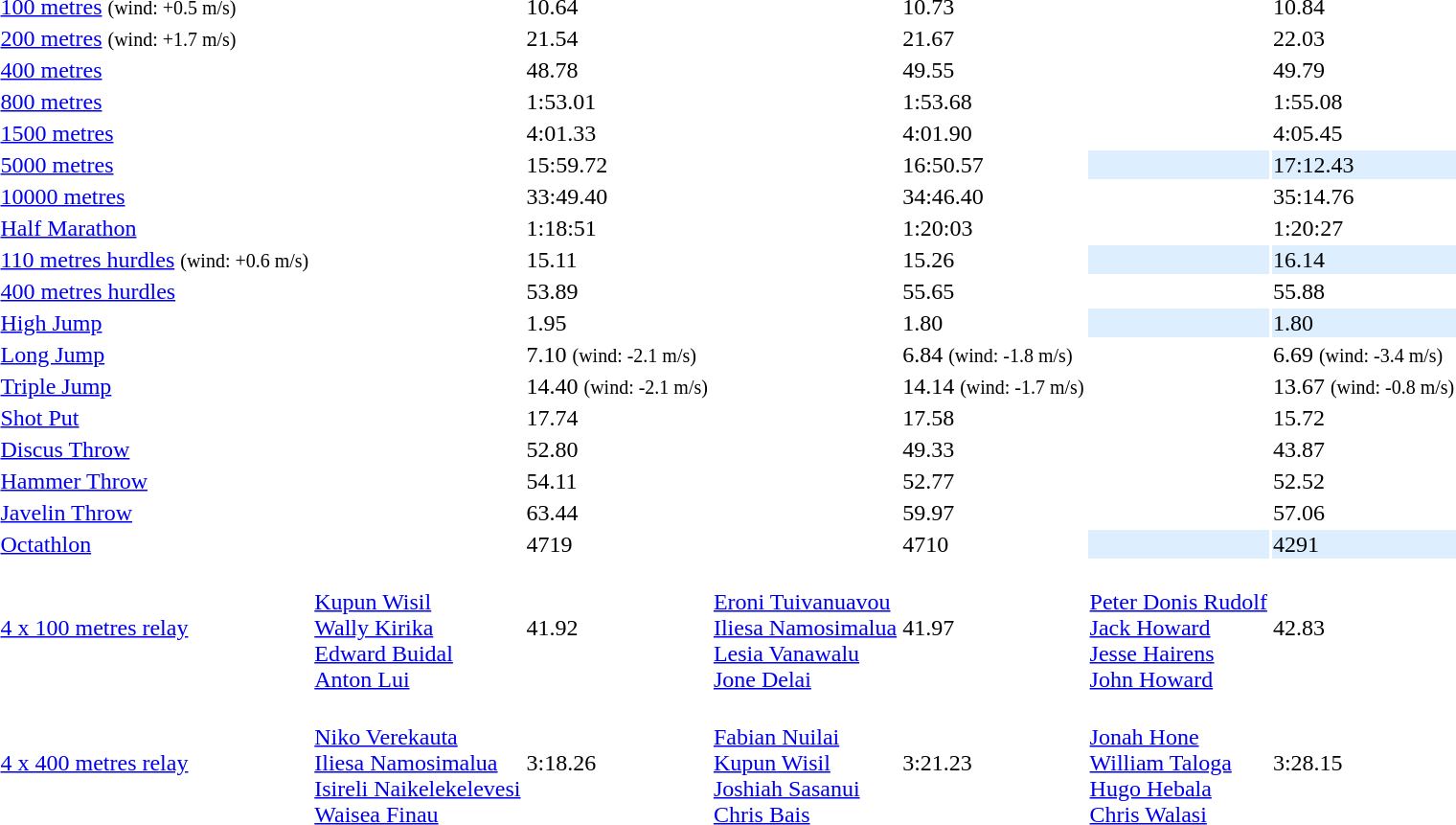<table>
<tr>
<td><a href='#'>100 metres</a> <small>(wind: +0.5 m/s)</small></td>
<td></td>
<td>10.64</td>
<td></td>
<td>10.73</td>
<td></td>
<td>10.84</td>
</tr>
<tr>
<td><a href='#'>200 metres</a> <small>(wind: +1.7 m/s)</small></td>
<td></td>
<td>21.54</td>
<td></td>
<td>21.67</td>
<td></td>
<td>22.03</td>
</tr>
<tr>
<td><a href='#'>400 metres</a></td>
<td></td>
<td>48.78</td>
<td></td>
<td>49.55</td>
<td></td>
<td>49.79</td>
</tr>
<tr>
<td><a href='#'>800 metres</a></td>
<td></td>
<td>1:53.01</td>
<td></td>
<td>1:53.68</td>
<td></td>
<td>1:55.08</td>
</tr>
<tr>
<td><a href='#'>1500 metres</a></td>
<td></td>
<td>4:01.33</td>
<td></td>
<td>4:01.90</td>
<td></td>
<td>4:05.45</td>
</tr>
<tr>
<td><a href='#'>5000 metres</a></td>
<td></td>
<td>15:59.72</td>
<td></td>
<td>16:50.57</td>
<td bgcolor=#def></td>
<td bgcolor=#def>17:12.43</td>
</tr>
<tr>
<td><a href='#'>10000 metres</a></td>
<td></td>
<td>33:49.40</td>
<td></td>
<td>34:46.40</td>
<td></td>
<td>35:14.76</td>
</tr>
<tr>
<td><a href='#'>Half Marathon</a></td>
<td></td>
<td>1:18:51</td>
<td></td>
<td>1:20:03</td>
<td></td>
<td>1:20:27</td>
</tr>
<tr>
<td><a href='#'>110 metres hurdles</a> <small>(wind: +0.6 m/s)</small></td>
<td></td>
<td>15.11</td>
<td></td>
<td>15.26</td>
<td bgcolor=#def></td>
<td bgcolor=#def>16.14</td>
</tr>
<tr>
<td><a href='#'>400 metres hurdles</a></td>
<td></td>
<td>53.89</td>
<td></td>
<td>55.65</td>
<td></td>
<td>55.88</td>
</tr>
<tr>
<td><a href='#'>High Jump</a></td>
<td></td>
<td>1.95</td>
<td></td>
<td>1.80</td>
<td bgcolor=#def></td>
<td bgcolor=#def>1.80</td>
</tr>
<tr>
<td><a href='#'>Long Jump</a></td>
<td></td>
<td>7.10 <small>(wind: -2.1 m/s)</small></td>
<td></td>
<td>6.84 <small>(wind: -1.8 m/s)</small></td>
<td></td>
<td>6.69 <small>(wind: -3.4 m/s)</small></td>
</tr>
<tr>
<td><a href='#'>Triple Jump</a></td>
<td></td>
<td>14.40 <small>(wind: -2.1 m/s)</small></td>
<td></td>
<td>14.14 <small>(wind: -1.7 m/s)</small></td>
<td></td>
<td>13.67 <small>(wind: -0.8 m/s)</small></td>
</tr>
<tr>
<td><a href='#'>Shot Put</a></td>
<td></td>
<td>17.74</td>
<td></td>
<td>17.58</td>
<td></td>
<td>15.72</td>
</tr>
<tr>
<td><a href='#'>Discus Throw</a></td>
<td></td>
<td>52.80</td>
<td></td>
<td>49.33</td>
<td></td>
<td>43.87</td>
</tr>
<tr>
<td><a href='#'>Hammer Throw</a></td>
<td></td>
<td>54.11</td>
<td></td>
<td>52.77</td>
<td></td>
<td>52.52</td>
</tr>
<tr>
<td><a href='#'>Javelin Throw</a></td>
<td></td>
<td>63.44</td>
<td></td>
<td>59.97</td>
<td></td>
<td>57.06</td>
</tr>
<tr>
<td><a href='#'>Octathlon</a></td>
<td></td>
<td>4719</td>
<td></td>
<td>4710</td>
<td bgcolor=#def></td>
<td bgcolor=#def>4291</td>
</tr>
<tr>
<td><a href='#'>4 x 100 metres relay</a></td>
<td> <br> <a href='#'>Kupun Wisil</a> <br> <a href='#'>Wally Kirika</a> <br> <a href='#'>Edward Buidal</a> <br> <a href='#'>Anton Lui</a></td>
<td>41.92</td>
<td> <br> <a href='#'>Eroni Tuivanuavou</a> <br> <a href='#'>Iliesa Namosimalua</a> <br> <a href='#'>Lesia Vanawalu</a> <br> <a href='#'>Jone Delai</a></td>
<td>41.97</td>
<td> <br> <a href='#'>Peter Donis Rudolf</a> <br> <a href='#'>Jack Howard</a> <br> <a href='#'>Jesse Hairens</a> <br> <a href='#'>John Howard</a></td>
<td>42.83</td>
</tr>
<tr>
<td><a href='#'>4 x 400 metres relay</a></td>
<td> <br> <a href='#'>Niko Verekauta</a> <br> <a href='#'>Iliesa Namosimalua</a> <br> <a href='#'>Isireli Naikelekelevesi</a> <br> <a href='#'>Waisea Finau</a></td>
<td>3:18.26</td>
<td> <br> <a href='#'>Fabian Nuilai</a> <br> <a href='#'>Kupun Wisil</a> <br> <a href='#'>Joshiah Sasanui</a> <br> <a href='#'>Chris Bais</a></td>
<td>3:21.23</td>
<td> <br> <a href='#'>Jonah Hone</a> <br> <a href='#'>William Taloga</a> <br> <a href='#'>Hugo Hebala</a> <br> <a href='#'>Chris Walasi</a></td>
<td>3:28.15</td>
</tr>
</table>
